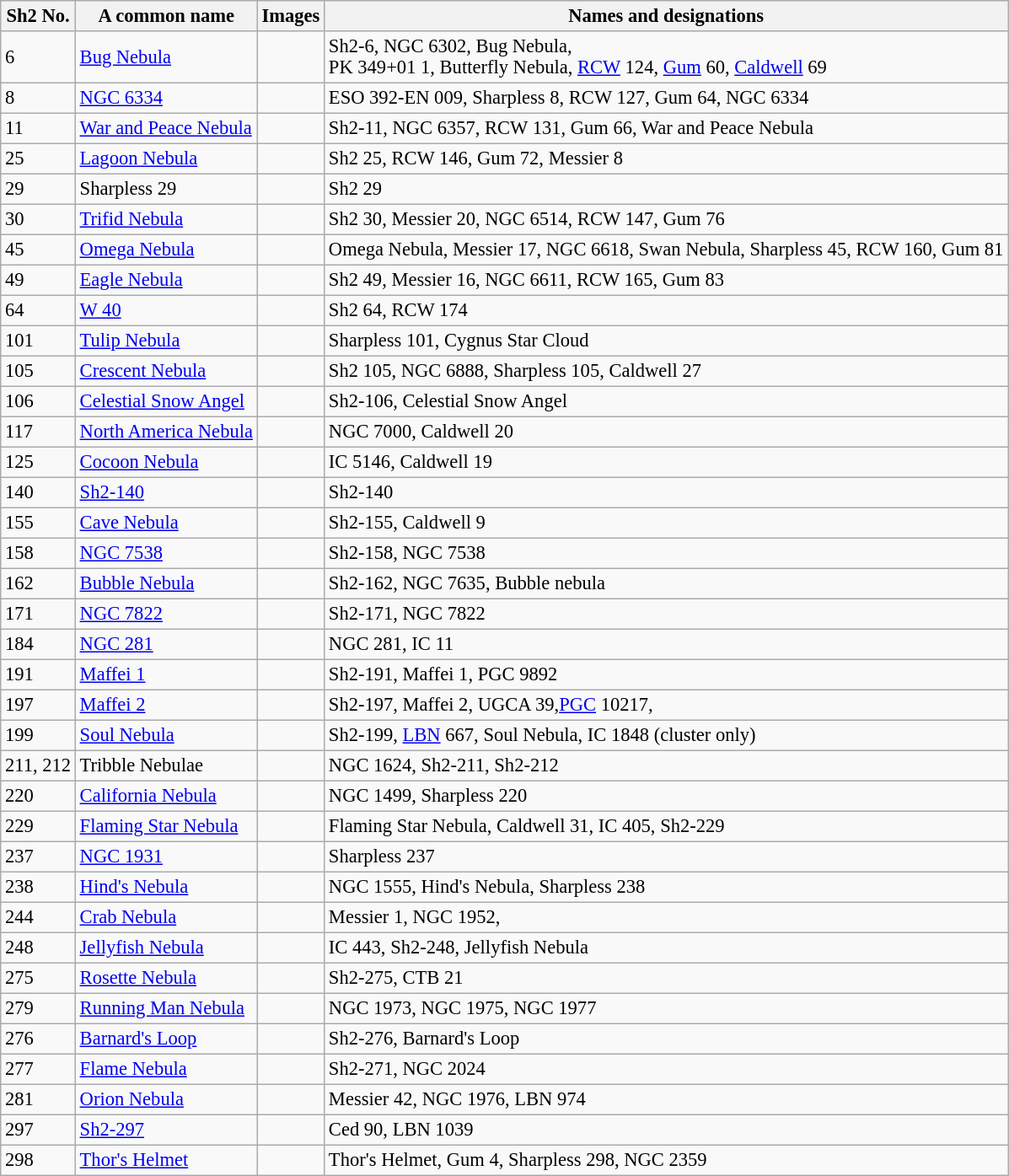<table class="wikitable sortable" style="font-size:94%;">
<tr>
<th>Sh2 No.</th>
<th>A common name</th>
<th>Images</th>
<th>Names and designations</th>
</tr>
<tr>
<td>6</td>
<td><a href='#'>Bug Nebula</a></td>
<td></td>
<td>Sh2-6, NGC 6302, Bug Nebula,<br>PK 349+01 1, Butterfly Nebula, <a href='#'>RCW</a> 124, <a href='#'>Gum</a> 60, <a href='#'>Caldwell</a> 69</td>
</tr>
<tr>
<td>8</td>
<td><a href='#'>NGC 6334</a></td>
<td></td>
<td>ESO 392-EN 009, Sharpless 8, RCW 127, Gum 64, NGC 6334</td>
</tr>
<tr>
<td>11</td>
<td><a href='#'>War and Peace Nebula</a></td>
<td></td>
<td>Sh2-11, NGC 6357, RCW 131, Gum 66, War and Peace Nebula</td>
</tr>
<tr>
<td>25</td>
<td><a href='#'>Lagoon Nebula</a></td>
<td></td>
<td>Sh2 25, RCW 146, Gum 72,  Messier 8</td>
</tr>
<tr>
<td>29</td>
<td>Sharpless 29</td>
<td></td>
<td>Sh2 29</td>
</tr>
<tr>
<td>30</td>
<td><a href='#'>Trifid Nebula</a></td>
<td></td>
<td>Sh2 30, Messier 20, NGC 6514, RCW 147, Gum 76</td>
</tr>
<tr>
<td>45</td>
<td><a href='#'>Omega Nebula</a></td>
<td></td>
<td>Omega Nebula, Messier 17, NGC 6618, Swan Nebula, Sharpless 45, RCW 160, Gum 81</td>
</tr>
<tr>
<td>49</td>
<td><a href='#'>Eagle Nebula</a></td>
<td></td>
<td>Sh2 49, Messier 16, NGC 6611, RCW 165, Gum 83</td>
</tr>
<tr>
<td>64</td>
<td><a href='#'>W 40</a></td>
<td></td>
<td>Sh2 64, RCW 174</td>
</tr>
<tr>
<td>101</td>
<td><a href='#'>Tulip Nebula</a></td>
<td></td>
<td>Sharpless 101, Cygnus Star Cloud</td>
</tr>
<tr>
<td>105</td>
<td><a href='#'>Crescent Nebula</a></td>
<td></td>
<td>Sh2 105, NGC 6888, Sharpless 105, Caldwell 27</td>
</tr>
<tr>
<td>106</td>
<td><a href='#'>Celestial Snow Angel</a></td>
<td></td>
<td>Sh2-106, Celestial Snow Angel</td>
</tr>
<tr>
<td>117</td>
<td><a href='#'>North America Nebula</a></td>
<td></td>
<td>NGC 7000,  Caldwell 20</td>
</tr>
<tr>
<td>125</td>
<td><a href='#'>Cocoon Nebula</a></td>
<td></td>
<td>IC 5146,  Caldwell 19</td>
</tr>
<tr>
<td>140</td>
<td><a href='#'>Sh2-140</a></td>
<td> </td>
<td>Sh2-140</td>
</tr>
<tr>
<td>155</td>
<td><a href='#'>Cave Nebula</a></td>
<td></td>
<td>Sh2-155, Caldwell 9</td>
</tr>
<tr>
<td>158</td>
<td><a href='#'>NGC 7538</a></td>
<td></td>
<td>Sh2-158, NGC 7538</td>
</tr>
<tr>
<td>162</td>
<td><a href='#'>Bubble Nebula</a></td>
<td></td>
<td>Sh2-162, NGC 7635, Bubble nebula</td>
</tr>
<tr>
<td>171</td>
<td><a href='#'>NGC 7822</a></td>
<td></td>
<td>Sh2-171, NGC 7822</td>
</tr>
<tr>
<td>184</td>
<td><a href='#'>NGC 281</a></td>
<td></td>
<td>NGC 281, IC 11</td>
</tr>
<tr>
<td>191</td>
<td><a href='#'>Maffei 1</a></td>
<td></td>
<td>Sh2-191, Maffei 1, PGC 9892</td>
</tr>
<tr>
<td>197</td>
<td><a href='#'>Maffei 2</a></td>
<td></td>
<td>Sh2-197, Maffei 2, UGCA 39,<a href='#'>PGC</a> 10217,</td>
</tr>
<tr>
<td>199</td>
<td><a href='#'>Soul Nebula</a></td>
<td></td>
<td>Sh2-199, <a href='#'>LBN</a> 667, Soul Nebula, IC 1848 (cluster only)</td>
</tr>
<tr>
<td>211, 212</td>
<td>Tribble Nebulae</td>
<td></td>
<td>NGC 1624, Sh2-211, Sh2-212</td>
</tr>
<tr>
<td>220</td>
<td><a href='#'>California Nebula</a></td>
<td></td>
<td>NGC 1499, Sharpless 220</td>
</tr>
<tr>
<td>229</td>
<td><a href='#'>Flaming Star Nebula</a></td>
<td></td>
<td>Flaming Star Nebula, Caldwell 31, IC 405, Sh2-229</td>
</tr>
<tr>
<td>237</td>
<td><a href='#'>NGC 1931</a></td>
<td></td>
<td>Sharpless 237</td>
</tr>
<tr>
<td>238</td>
<td><a href='#'>Hind's Nebula</a></td>
<td></td>
<td>NGC 1555, Hind's Nebula, Sharpless 238</td>
</tr>
<tr>
<td>244</td>
<td><a href='#'>Crab Nebula</a></td>
<td></td>
<td>Messier 1, NGC 1952,</td>
</tr>
<tr>
<td>248</td>
<td><a href='#'>Jellyfish Nebula</a></td>
<td></td>
<td>IC 443, Sh2-248, Jellyfish Nebula</td>
</tr>
<tr>
<td>275</td>
<td><a href='#'>Rosette Nebula</a></td>
<td></td>
<td>Sh2-275, CTB 21</td>
</tr>
<tr>
<td>279</td>
<td><a href='#'>Running Man Nebula</a></td>
<td></td>
<td>NGC 1973, NGC 1975, NGC 1977</td>
</tr>
<tr>
<td>276</td>
<td><a href='#'>Barnard's Loop</a></td>
<td></td>
<td>Sh2-276, Barnard's Loop</td>
</tr>
<tr>
<td>277</td>
<td><a href='#'>Flame Nebula</a></td>
<td></td>
<td>Sh2-271, NGC 2024</td>
</tr>
<tr>
<td>281</td>
<td><a href='#'>Orion Nebula</a></td>
<td></td>
<td>Messier 42, NGC 1976,  LBN 974</td>
</tr>
<tr>
<td>297</td>
<td><a href='#'>Sh2-297</a></td>
<td></td>
<td>Ced 90, LBN 1039</td>
</tr>
<tr>
<td>298</td>
<td><a href='#'>Thor's Helmet</a></td>
<td></td>
<td>Thor's Helmet, Gum 4, Sharpless 298, NGC 2359</td>
</tr>
</table>
